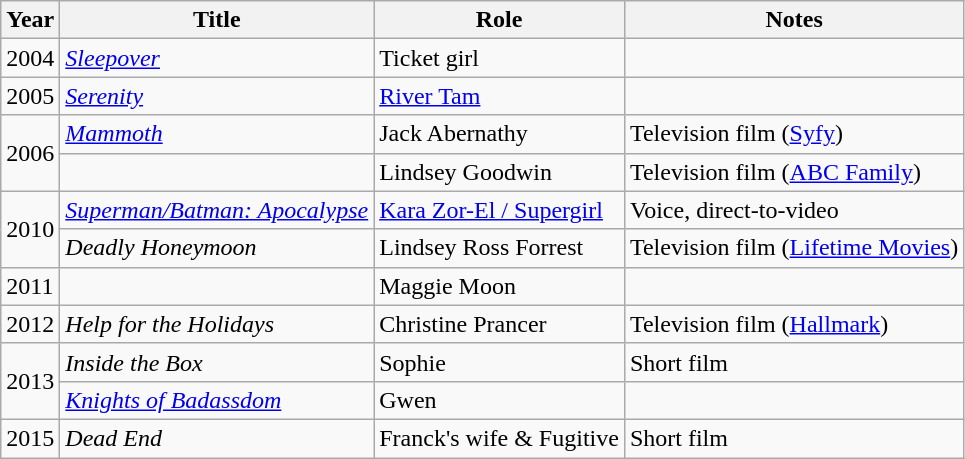<table class="wikitable sortable">
<tr>
<th>Year</th>
<th>Title</th>
<th>Role</th>
<th class="unsortable">Notes</th>
</tr>
<tr>
<td>2004</td>
<td><em><a href='#'>Sleepover</a></em></td>
<td>Ticket girl</td>
<td></td>
</tr>
<tr>
<td>2005</td>
<td><em><a href='#'>Serenity</a></em></td>
<td><a href='#'>River Tam</a></td>
<td></td>
</tr>
<tr>
<td rowspan="2">2006</td>
<td><em><a href='#'>Mammoth</a></em></td>
<td>Jack Abernathy</td>
<td>Television film (<a href='#'>Syfy</a>)</td>
</tr>
<tr>
<td><em></em></td>
<td>Lindsey Goodwin</td>
<td>Television film (<a href='#'>ABC Family</a>)</td>
</tr>
<tr>
<td rowspan="2">2010</td>
<td><em><a href='#'>Superman/Batman: Apocalypse</a></em></td>
<td><a href='#'>Kara Zor-El / Supergirl</a></td>
<td>Voice, direct-to-video</td>
</tr>
<tr>
<td><em>Deadly Honeymoon</em></td>
<td>Lindsey Ross Forrest</td>
<td>Television film (<a href='#'>Lifetime Movies</a>)</td>
</tr>
<tr>
<td>2011</td>
<td><em></em></td>
<td>Maggie Moon</td>
<td></td>
</tr>
<tr>
<td>2012</td>
<td><em>Help for the Holidays</em></td>
<td>Christine Prancer</td>
<td>Television film (<a href='#'>Hallmark</a>)</td>
</tr>
<tr>
<td rowspan="2">2013</td>
<td><em>Inside the Box</em></td>
<td>Sophie</td>
<td>Short film</td>
</tr>
<tr>
<td><em><a href='#'>Knights of Badassdom</a></em></td>
<td>Gwen</td>
<td></td>
</tr>
<tr>
<td>2015</td>
<td><em>Dead End</em></td>
<td>Franck's wife & Fugitive</td>
<td>Short film</td>
</tr>
</table>
